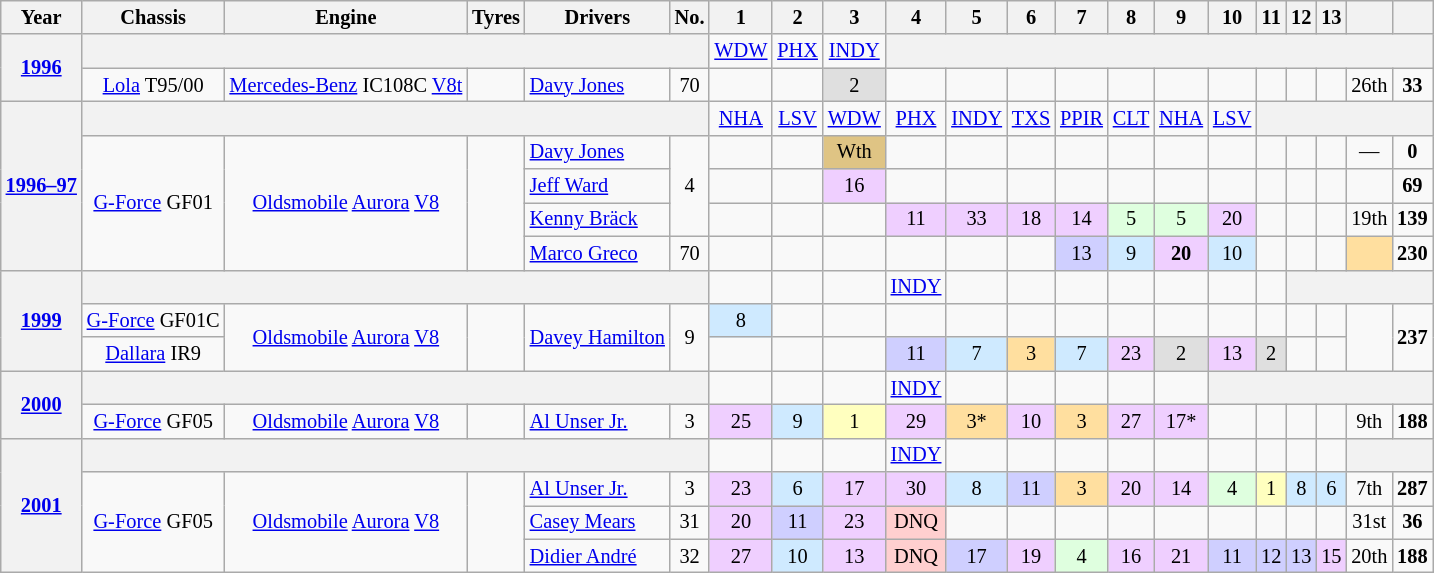<table class="wikitable" style="text-align:center; font-size:85%">
<tr>
<th>Year</th>
<th>Chassis</th>
<th>Engine</th>
<th>Tyres</th>
<th>Drivers</th>
<th>No.</th>
<th>1</th>
<th>2</th>
<th>3</th>
<th>4</th>
<th>5</th>
<th>6</th>
<th>7</th>
<th>8</th>
<th>9</th>
<th>10</th>
<th>11</th>
<th>12</th>
<th>13</th>
<th></th>
<th></th>
</tr>
<tr>
<th rowspan=2><a href='#'>1996</a></th>
<th colspan=5></th>
<td><a href='#'>WDW</a></td>
<td><a href='#'>PHX</a></td>
<td><a href='#'>INDY</a></td>
<th colspan=18></th>
</tr>
<tr>
<td><a href='#'>Lola</a> T95/00</td>
<td><a href='#'>Mercedes-Benz</a> IC108C <a href='#'>V8</a><a href='#'>t</a></td>
<td></td>
<td align=left> <a href='#'>Davy Jones</a></td>
<td>70</td>
<td></td>
<td></td>
<td style="background:#DFDFDF;" align=center>2</td>
<td></td>
<td></td>
<td></td>
<td></td>
<td></td>
<td></td>
<td></td>
<td></td>
<td></td>
<td></td>
<td>26th</td>
<td><strong>33</strong></td>
</tr>
<tr>
<th rowspan=5><a href='#'>1996–97</a></th>
<th colspan=5></th>
<td><a href='#'>NHA</a></td>
<td><a href='#'>LSV</a></td>
<td><a href='#'>WDW</a></td>
<td><a href='#'>PHX</a></td>
<td><a href='#'>INDY</a></td>
<td><a href='#'>TXS</a></td>
<td><a href='#'>PPIR</a></td>
<td><a href='#'>CLT</a></td>
<td><a href='#'>NHA</a></td>
<td><a href='#'>LSV</a></td>
<th colspan=11></th>
</tr>
<tr>
<td rowspan=4><a href='#'>G-Force</a> GF01</td>
<td rowspan=4><a href='#'>Oldsmobile</a> <a href='#'>Aurora</a> <a href='#'>V8</a></td>
<td rowspan=4></td>
<td align=left> <a href='#'>Davy Jones</a></td>
<td rowspan=3>4</td>
<td></td>
<td></td>
<td style="background:#DFC484;" align=center>Wth</td>
<td></td>
<td></td>
<td></td>
<td></td>
<td></td>
<td></td>
<td></td>
<td></td>
<td></td>
<td></td>
<td>—</td>
<td><strong>0</strong></td>
</tr>
<tr>
<td align=left> <a href='#'>Jeff Ward</a></td>
<td></td>
<td></td>
<td style="background:#EFCFFF;" align=center>16</td>
<td></td>
<td></td>
<td></td>
<td></td>
<td></td>
<td></td>
<td></td>
<td></td>
<td></td>
<td></td>
<td></td>
<td><strong>69</strong></td>
</tr>
<tr>
<td align=left> <a href='#'>Kenny Bräck</a></td>
<td></td>
<td></td>
<td></td>
<td style="background:#EFCFFF;" align=center>11</td>
<td style="background:#EFCFFF;" align=center>33</td>
<td style="background:#EFCFFF;" align=center>18</td>
<td style="background:#EFCFFF;" align=center>14</td>
<td style="background:#DFFFDF;" align=center>5</td>
<td style="background:#DFFFDF;" align=center>5</td>
<td style="background:#EFCFFF;" align=center>20</td>
<td></td>
<td></td>
<td></td>
<td>19th</td>
<td><strong>139</strong></td>
</tr>
<tr>
<td align=left> <a href='#'>Marco Greco</a></td>
<td>70</td>
<td></td>
<td></td>
<td></td>
<td></td>
<td></td>
<td></td>
<td style="background:#CFCFFF;" align=center>13</td>
<td style="background:#CFEAFF;" align=center>9</td>
<td style="background:#EFCFFF;" align=center><strong>20</strong></td>
<td style="background:#CFEAFF;" align=center>10</td>
<td></td>
<td></td>
<td></td>
<td style="background:#FFDF9F;"><strong></strong></td>
<td><strong>230</strong></td>
</tr>
<tr>
<th rowspan=3><a href='#'>1999</a></th>
<th colspan=5></th>
<td></td>
<td></td>
<td></td>
<td><a href='#'>INDY</a></td>
<td></td>
<td></td>
<td></td>
<td></td>
<td></td>
<td></td>
<td></td>
<th colspan=10></th>
</tr>
<tr>
<td><a href='#'>G-Force</a> GF01C</td>
<td rowspan=2><a href='#'>Oldsmobile</a> <a href='#'>Aurora</a> <a href='#'>V8</a></td>
<td rowspan=2></td>
<td align=left rowspan=2> <a href='#'>Davey Hamilton</a></td>
<td rowspan=2>9</td>
<td style="background:#CFEAFF;" align=center>8</td>
<td></td>
<td></td>
<td></td>
<td></td>
<td></td>
<td></td>
<td></td>
<td></td>
<td></td>
<td></td>
<td></td>
<td></td>
<td rowspan=2></td>
<td rowspan=2><strong>237</strong></td>
</tr>
<tr>
<td><a href='#'>Dallara</a> IR9</td>
<td></td>
<td></td>
<td></td>
<td style="background:#CFCFFF;" align=center>11</td>
<td style="background:#CFEAFF;" align=center>7</td>
<td style="background:#FFDF9F;" align=center>3</td>
<td style="background:#CFEAFF;" align=center>7</td>
<td style="background:#EFCFFF;" align=center>23</td>
<td style="background:#DFDFDF;" align=center>2</td>
<td style="background:#EFCFFF;" align=center>13</td>
<td style="background:#DFDFDF;" align=center>2</td>
<td></td>
<td></td>
</tr>
<tr>
<th rowspan=2><a href='#'>2000</a></th>
<th colspan=5></th>
<td></td>
<td></td>
<td></td>
<td><a href='#'>INDY</a></td>
<td></td>
<td></td>
<td></td>
<td></td>
<td></td>
<th colspan=12></th>
</tr>
<tr>
<td><a href='#'>G-Force</a> GF05</td>
<td><a href='#'>Oldsmobile</a> <a href='#'>Aurora</a> <a href='#'>V8</a></td>
<td></td>
<td align=left> <a href='#'>Al Unser Jr.</a></td>
<td>3</td>
<td style="background:#EFCFFF;" align=center>25</td>
<td style="background:#CFEAFF;" align=center>9</td>
<td style="background:#FFFFBF;" align=center>1</td>
<td style="background:#EFCFFF;" align=center>29</td>
<td style="background:#FFDF9F;" align=center>3*</td>
<td style="background:#EFCFFF;" align=center>10</td>
<td style="background:#FFDF9F;" align=center>3</td>
<td style="background:#EFCFFF;" align=center>27</td>
<td style="background:#EFCFFF;" align=center>17*</td>
<td></td>
<td></td>
<td></td>
<td></td>
<td>9th</td>
<td><strong>188</strong></td>
</tr>
<tr>
<th rowspan=4><a href='#'>2001</a></th>
<th colspan=5></th>
<td></td>
<td></td>
<td></td>
<td><a href='#'>INDY</a></td>
<td></td>
<td></td>
<td></td>
<td></td>
<td></td>
<td></td>
<td></td>
<td></td>
<td></td>
<th colspan=8></th>
</tr>
<tr>
<td rowspan=3><a href='#'>G-Force</a> GF05</td>
<td rowspan=3><a href='#'>Oldsmobile</a> <a href='#'>Aurora</a> <a href='#'>V8</a></td>
<td rowspan=3></td>
<td align=left> <a href='#'>Al Unser Jr.</a></td>
<td>3</td>
<td style="background:#EFCFFF;" align=center>23</td>
<td style="background:#CFEAFF;" align=center>6</td>
<td style="background:#EFCFFF;" align=center>17</td>
<td style="background:#EFCFFF;" align=center>30</td>
<td style="background:#CFEAFF;" align=center>8</td>
<td style="background:#CFCFFF;" align=center>11</td>
<td style="background:#FFDF9F;" align=center>3</td>
<td style="background:#EFCFFF;" align=center>20</td>
<td style="background:#EFCFFF;" align=center>14</td>
<td style="background:#DFFFDF;" align=center>4</td>
<td style="background:#FFFFBF;" align=center>1</td>
<td style="background:#CFEAFF;" align=center>8</td>
<td style="background:#CFEAFF;" align=center>6</td>
<td>7th</td>
<td><strong>287</strong></td>
</tr>
<tr>
<td align=left> <a href='#'>Casey Mears</a></td>
<td>31</td>
<td style="background:#EFCFFF;" align=center>20</td>
<td style="background:#CFCFFF;" align=center>11</td>
<td style="background:#EFCFFF;" align=center>23</td>
<td style="background:#FFCFCF;" align=center>DNQ</td>
<td></td>
<td></td>
<td></td>
<td></td>
<td></td>
<td></td>
<td></td>
<td></td>
<td></td>
<td>31st</td>
<td><strong>36</strong></td>
</tr>
<tr>
<td align=left> <a href='#'>Didier André</a></td>
<td>32</td>
<td style="background:#EFCFFF;" align=center>27</td>
<td style="background:#CFEAFF;" align=center>10</td>
<td style="background:#EFCFFF;" align=center>13</td>
<td style="background:#FFCFCF;" align=center>DNQ</td>
<td style="background:#CFCFFF;" align=center>17</td>
<td style="background:#EFCFFF;" align=center>19</td>
<td style="background:#DFFFDF;" align=center>4</td>
<td style="background:#EFCFFF;" align=center>16</td>
<td style="background:#EFCFFF;" align=center>21</td>
<td style="background:#CFCFFF;" align=center>11</td>
<td style="background:#CFCFFF;" align=center>12</td>
<td style="background:#CFCFFF;" align=center>13</td>
<td style="background:#EFCFFF;" align=center>15</td>
<td>20th</td>
<td><strong>188</strong></td>
</tr>
</table>
